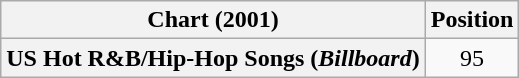<table class="wikitable plainrowheaders" style="text-align:center">
<tr>
<th scope="col">Chart (2001)</th>
<th scope="col">Position</th>
</tr>
<tr>
<th scope="row">US Hot R&B/Hip-Hop Songs (<em>Billboard</em>)</th>
<td>95</td>
</tr>
</table>
